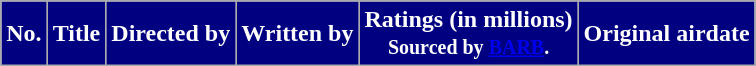<table class="wikitable plainrowheaders" border="1" style="background:white;">
<tr>
<th style="background-color: #000080; color: #ffffff;">No.</th>
<th style="background-color: #000080; color: #ffffff;">Title</th>
<th style="background-color: #000080; color: #ffffff;">Directed by</th>
<th style="background-color: #000080; color: #ffffff;">Written by</th>
<th style="background-color: #000080; color: #ffffff;">Ratings (in millions)<br> <small> Sourced by <a href='#'>BARB</a>.</small></th>
<th style="background-color: #000080; color: #ffffff;">Original airdate<br>



</th>
</tr>
</table>
